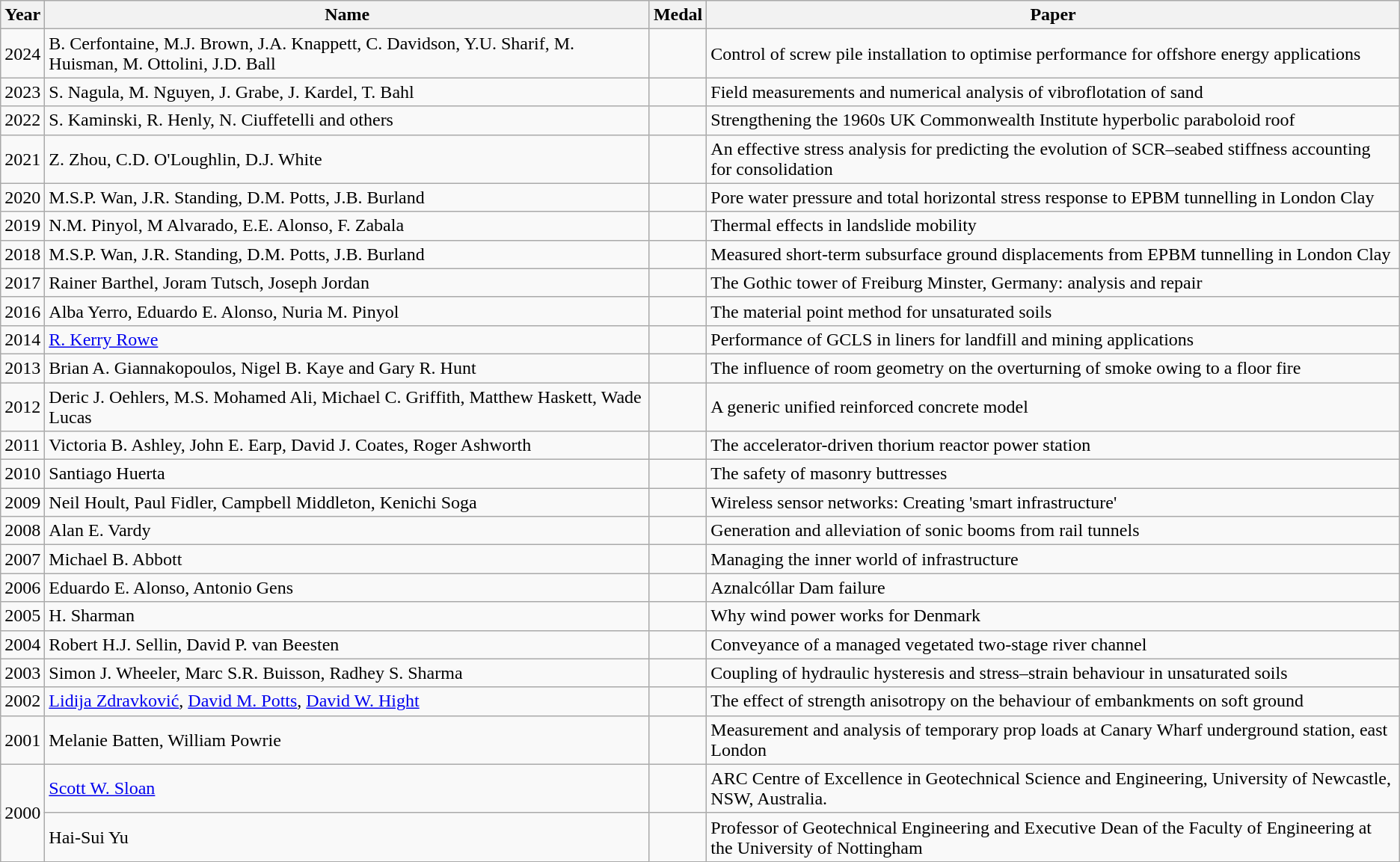<table class="wikitable" style="align:left;">
<tr>
<th>Year</th>
<th>Name</th>
<th>Medal</th>
<th>Paper</th>
</tr>
<tr>
<td>2024</td>
<td>B. Cerfontaine, M.J. Brown, J.A. Knappett, C. Davidson, Y.U. Sharif, M. Huisman, M. Ottolini, J.D. Ball</td>
<td></td>
<td>Control of screw pile installation to optimise performance for offshore energy applications </td>
</tr>
<tr>
<td>2023</td>
<td>S. Nagula, M. Nguyen, J. Grabe, J. Kardel, T. Bahl</td>
<td></td>
<td>Field measurements and numerical analysis of vibroflotation of sand </td>
</tr>
<tr>
<td>2022</td>
<td>S. Kaminski, R. Henly, N. Ciuffetelli and others</td>
<td></td>
<td>Strengthening the 1960s UK Commonwealth Institute hyperbolic paraboloid roof </td>
</tr>
<tr>
<td>2021</td>
<td>Z. Zhou, C.D. O'Loughlin, D.J. White</td>
<td></td>
<td>An effective stress analysis for predicting the evolution of SCR–seabed stiffness accounting for consolidation</td>
</tr>
<tr>
<td>2020</td>
<td>M.S.P. Wan, J.R. Standing, D.M. Potts, J.B. Burland</td>
<td></td>
<td>Pore water pressure and total horizontal stress response to EPBM tunnelling in London Clay </td>
</tr>
<tr>
<td>2019</td>
<td>N.M. Pinyol, M Alvarado, E.E. Alonso, F. Zabala</td>
<td></td>
<td>Thermal effects in landslide mobility </td>
</tr>
<tr>
<td>2018</td>
<td>M.S.P. Wan, J.R. Standing, D.M. Potts, J.B. Burland</td>
<td></td>
<td>Measured short-term subsurface ground displacements from EPBM tunnelling in London Clay </td>
</tr>
<tr>
<td>2017</td>
<td>Rainer Barthel, Joram Tutsch, Joseph Jordan</td>
<td></td>
<td>The Gothic tower of Freiburg Minster, Germany: analysis and repair </td>
</tr>
<tr>
<td>2016</td>
<td>Alba Yerro, Eduardo E. Alonso, Nuria M. Pinyol</td>
<td></td>
<td>The material point method for unsaturated soils</td>
</tr>
<tr>
<td>2014</td>
<td><a href='#'>R. Kerry Rowe</a></td>
<td></td>
<td>Performance of GCLS in liners for landfill and mining applications</td>
</tr>
<tr>
<td>2013</td>
<td>Brian A. Giannakopoulos, Nigel B. Kaye and Gary R. Hunt</td>
<td></td>
<td>The influence of room geometry on the overturning of smoke owing to a floor fire </td>
</tr>
<tr>
<td>2012</td>
<td>Deric J. Oehlers, M.S. Mohamed Ali, Michael C. Griffith, Matthew Haskett, Wade Lucas</td>
<td></td>
<td>A generic unified reinforced concrete model</td>
</tr>
<tr>
<td>2011</td>
<td>Victoria B. Ashley, John E. Earp, David J. Coates, Roger Ashworth</td>
<td></td>
<td>The accelerator-driven thorium reactor power station </td>
</tr>
<tr>
<td>2010</td>
<td>Santiago Huerta</td>
<td></td>
<td>The safety of masonry buttresses</td>
</tr>
<tr>
<td>2009</td>
<td>Neil Hoult, Paul Fidler, Campbell Middleton, Kenichi Soga</td>
<td></td>
<td>Wireless sensor networks: Creating 'smart infrastructure'</td>
</tr>
<tr>
<td>2008</td>
<td>Alan E. Vardy</td>
<td></td>
<td>Generation and alleviation of sonic booms from rail tunnels </td>
</tr>
<tr>
<td>2007</td>
<td>Michael B. Abbott</td>
<td></td>
<td>Managing the inner world of infrastructure</td>
</tr>
<tr>
<td>2006</td>
<td>Eduardo E. Alonso, Antonio Gens</td>
<td></td>
<td>Aznalcóllar Dam failure<br>

</td>
</tr>
<tr>
<td>2005</td>
<td>H. Sharman</td>
<td></td>
<td>Why wind power works for Denmark</td>
</tr>
<tr>
<td>2004</td>
<td>Robert H.J. Sellin, David P. van Beesten</td>
<td></td>
<td>Conveyance of a managed vegetated two-stage river channel </td>
</tr>
<tr>
<td>2003</td>
<td>Simon J. Wheeler, Marc S.R. Buisson, Radhey S. Sharma</td>
<td></td>
<td>Coupling of hydraulic hysteresis and stress–strain behaviour in unsaturated soils </td>
</tr>
<tr>
<td>2002</td>
<td><a href='#'>Lidija Zdravković</a>, <a href='#'>David M. Potts</a>, <a href='#'>David W. Hight</a></td>
<td></td>
<td>The effect of strength anisotropy on the behaviour of embankments on soft ground</td>
</tr>
<tr>
<td>2001</td>
<td>Melanie Batten, William Powrie</td>
<td></td>
<td>Measurement and analysis of temporary prop loads at Canary Wharf underground station, east London </td>
</tr>
<tr>
<td rowspan = "2">2000</td>
<td><a href='#'>Scott W. Sloan</a></td>
<td></td>
<td>ARC Centre of Excellence in Geotechnical Science and Engineering, University of Newcastle, NSW, Australia.</td>
</tr>
<tr>
<td>Hai-Sui Yu</td>
<td></td>
<td>Professor of Geotechnical Engineering and Executive Dean of the Faculty of Engineering at the University of Nottingham</td>
</tr>
</table>
